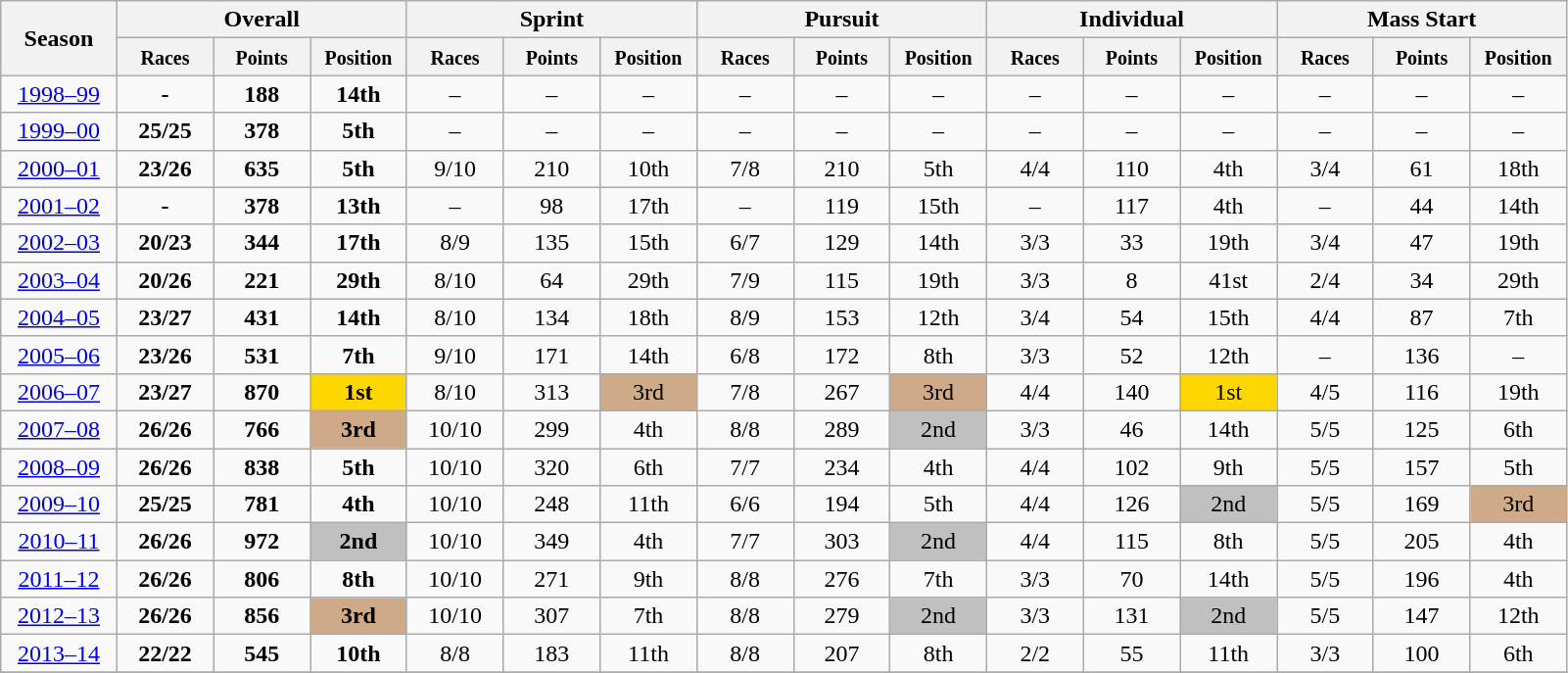<table class="wikitable" style="text-align:center;">
<tr class="hintergrundfarbe5">
<th rowspan="2" style="width:6%;">Season</th>
<th colspan="3">Overall</th>
<th colspan="3">Sprint</th>
<th colspan="3">Pursuit</th>
<th colspan="3">Individual</th>
<th colspan="3">Mass Start</th>
</tr>
<tr class="hintergrundfarbe5">
<th style="width:5%;"><small>Races</small></th>
<th style="width:5%;"><small>Points</small></th>
<th style="width:5%;"><small>Position</small></th>
<th style="width:5%;"><small>Races</small></th>
<th style="width:5%;"><small>Points</small></th>
<th style="width:5%;"><small>Position</small></th>
<th style="width:5%;"><small>Races</small></th>
<th style="width:5%;"><small>Points</small></th>
<th style="width:5%;"><small>Position</small></th>
<th style="width:5%;"><small>Races</small></th>
<th style="width:5%;"><small>Points</small></th>
<th style="width:5%;"><small>Position</small></th>
<th style="width:5%;"><small>Races</small></th>
<th style="width:5%;"><small>Points</small></th>
<th style="width:5%;"><small>Position</small></th>
</tr>
<tr>
<td><a href='#'>1998–99</a></td>
<td><strong>-</strong></td>
<td><strong>188</strong></td>
<td><strong>14th</strong></td>
<td>–</td>
<td>–</td>
<td>–</td>
<td>–</td>
<td>–</td>
<td>–</td>
<td>–</td>
<td>–</td>
<td>–</td>
<td>–</td>
<td>–</td>
<td>–</td>
</tr>
<tr>
<td><a href='#'>1999–00</a></td>
<td><strong>25/25</strong></td>
<td><strong>378</strong></td>
<td><strong>5th</strong></td>
<td>–</td>
<td>–</td>
<td>–</td>
<td>–</td>
<td>–</td>
<td>–</td>
<td>–</td>
<td>–</td>
<td>–</td>
<td>–</td>
<td>–</td>
<td>–</td>
</tr>
<tr>
<td><a href='#'>2000–01</a></td>
<td><strong>23/26</strong></td>
<td><strong>635</strong></td>
<td><strong>5th</strong></td>
<td>9/10</td>
<td>210</td>
<td>10th</td>
<td>7/8</td>
<td>210</td>
<td>5th</td>
<td>4/4</td>
<td>110</td>
<td>4th</td>
<td>3/4</td>
<td>61</td>
<td>18th</td>
</tr>
<tr>
<td><a href='#'>2001–02</a></td>
<td><strong>-</strong></td>
<td><strong>378</strong></td>
<td><strong>13th</strong></td>
<td>–</td>
<td>98</td>
<td>17th</td>
<td>–</td>
<td>119</td>
<td>15th</td>
<td>–</td>
<td>117</td>
<td>4th</td>
<td>–</td>
<td>44</td>
<td>14th</td>
</tr>
<tr>
<td><a href='#'>2002–03</a></td>
<td><strong>20/23</strong></td>
<td><strong>344</strong></td>
<td><strong>17th</strong></td>
<td>8/9</td>
<td>135</td>
<td>15th</td>
<td>6/7</td>
<td>129</td>
<td>14th</td>
<td>3/3</td>
<td>33</td>
<td>19th</td>
<td>3/4</td>
<td>47</td>
<td>19th</td>
</tr>
<tr>
<td><a href='#'>2003–04</a></td>
<td><strong>20/26</strong></td>
<td><strong>221</strong></td>
<td><strong>29th</strong></td>
<td>8/10</td>
<td>64</td>
<td>29th</td>
<td>7/9</td>
<td>115</td>
<td>19th</td>
<td>3/3</td>
<td>8</td>
<td>41st</td>
<td>2/4</td>
<td>34</td>
<td>29th</td>
</tr>
<tr>
<td><a href='#'>2004–05</a></td>
<td><strong>23/27</strong></td>
<td><strong>431</strong></td>
<td><strong>14th</strong></td>
<td>8/10</td>
<td>134</td>
<td>18th</td>
<td>8/9</td>
<td>153</td>
<td>12th</td>
<td>3/4</td>
<td>54</td>
<td>15th</td>
<td>4/4</td>
<td>87</td>
<td>7th</td>
</tr>
<tr>
<td><a href='#'>2005–06</a></td>
<td><strong>23/26</strong></td>
<td><strong>531</strong></td>
<td><strong>7th</strong></td>
<td>9/10</td>
<td>171</td>
<td>14th</td>
<td>6/8</td>
<td>172</td>
<td>8th</td>
<td>3/3</td>
<td>52</td>
<td>12th</td>
<td>–</td>
<td>136</td>
<td>–</td>
</tr>
<tr>
<td><a href='#'>2006–07</a></td>
<td><strong>23/27</strong></td>
<td><strong>870</strong></td>
<td style=" background:gold"><strong>1st</strong></td>
<td>8/10</td>
<td>313</td>
<td style="background:#cfaa88;">3rd</td>
<td>7/8</td>
<td>267</td>
<td style="background:#cfaa88;">3rd</td>
<td>4/4</td>
<td>140</td>
<td style=" background:gold">1st</td>
<td>4/5</td>
<td>116</td>
<td>19th</td>
</tr>
<tr>
<td><a href='#'>2007–08</a></td>
<td><strong>26/26</strong></td>
<td><strong>766</strong></td>
<td style=" background:#cfaa88;"><strong>3rd</strong></td>
<td>10/10</td>
<td>299</td>
<td>4th</td>
<td>8/8</td>
<td>289</td>
<td style=" background:silver">2nd</td>
<td>3/3</td>
<td>46</td>
<td>14th</td>
<td>5/5</td>
<td>125</td>
<td>6th</td>
</tr>
<tr>
<td><a href='#'>2008–09</a></td>
<td><strong>26/26</strong></td>
<td><strong>838</strong></td>
<td><strong>5th</strong></td>
<td>10/10</td>
<td>320</td>
<td>6th</td>
<td>7/7</td>
<td>234</td>
<td>4th</td>
<td>4/4</td>
<td>102</td>
<td>9th</td>
<td>5/5</td>
<td>157</td>
<td>5th</td>
</tr>
<tr>
<td><a href='#'>2009–10</a></td>
<td><strong>25/25</strong></td>
<td><strong>781</strong></td>
<td><strong>4th</strong></td>
<td>10/10</td>
<td>248</td>
<td>11th</td>
<td>6/6</td>
<td>194</td>
<td>5th</td>
<td>4/4</td>
<td>126</td>
<td style=" background:silver">2nd</td>
<td>5/5</td>
<td>169</td>
<td style="background:#cfaa88;">3rd</td>
</tr>
<tr>
<td><a href='#'>2010–11</a></td>
<td><strong>26/26</strong></td>
<td><strong>972</strong></td>
<td style=" background:silver"><strong>2nd</strong></td>
<td>10/10</td>
<td>349</td>
<td>4th</td>
<td>7/7</td>
<td>303</td>
<td style=" background:silver">2nd</td>
<td>4/4</td>
<td>115</td>
<td>8th</td>
<td>5/5</td>
<td>205</td>
<td>4th</td>
</tr>
<tr>
<td><a href='#'>2011–12</a></td>
<td><strong>26/26</strong></td>
<td><strong>806</strong></td>
<td><strong>8th</strong></td>
<td>10/10</td>
<td>271</td>
<td>9th</td>
<td>8/8</td>
<td>276</td>
<td>7th</td>
<td>3/3</td>
<td>70</td>
<td>14th</td>
<td>5/5</td>
<td>196</td>
<td>4th</td>
</tr>
<tr>
<td><a href='#'>2012–13</a></td>
<td><strong>26/26</strong></td>
<td><strong>856</strong></td>
<td style="background:#cfaa88;"><strong>3rd</strong></td>
<td>10/10</td>
<td>307</td>
<td>7th</td>
<td>8/8</td>
<td>279</td>
<td style=" background:silver">2nd</td>
<td>3/3</td>
<td>131</td>
<td style=" background:silver">2nd</td>
<td>5/5</td>
<td>147</td>
<td>12th</td>
</tr>
<tr>
<td><a href='#'>2013–14</a></td>
<td><strong>22/22</strong></td>
<td><strong>545</strong></td>
<td><strong>10th</strong></td>
<td>8/8</td>
<td>183</td>
<td>11th</td>
<td>8/8</td>
<td>207</td>
<td>8th</td>
<td>2/2</td>
<td>55</td>
<td>11th</td>
<td>3/3</td>
<td>100</td>
<td>6th</td>
</tr>
<tr>
</tr>
</table>
